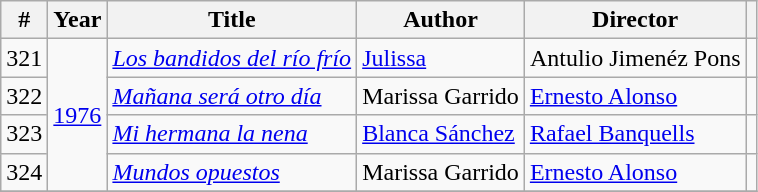<table class="wikitable sortable">
<tr>
<th>#</th>
<th>Year</th>
<th>Title</th>
<th>Author</th>
<th>Director</th>
<th></th>
</tr>
<tr>
<td>321</td>
<td rowspan="4"><a href='#'>1976</a></td>
<td><em><a href='#'>Los bandidos del río frío</a></em></td>
<td><a href='#'>Julissa</a></td>
<td>Antulio Jimenéz Pons</td>
<td></td>
</tr>
<tr>
<td>322</td>
<td><em><a href='#'>Mañana será otro día</a></em></td>
<td>Marissa Garrido</td>
<td><a href='#'>Ernesto Alonso</a></td>
<td></td>
</tr>
<tr>
<td>323</td>
<td><em><a href='#'>Mi hermana la nena</a></em></td>
<td><a href='#'>Blanca Sánchez</a></td>
<td><a href='#'>Rafael Banquells</a></td>
<td></td>
</tr>
<tr>
<td>324</td>
<td><em><a href='#'>Mundos opuestos</a></em></td>
<td>Marissa Garrido</td>
<td><a href='#'>Ernesto Alonso</a></td>
<td></td>
</tr>
<tr>
</tr>
</table>
